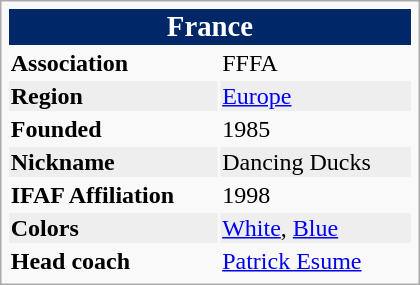<table class="infobox" width=280>
<tr style="background:#002868; color:white">
<td colspan="2" style="text-align:center"><big><strong> France</strong></big></td>
</tr>
<tr>
<td><strong>Association</strong></td>
<td>FFFA</td>
</tr>
<tr style="background:#eeeeee">
<td><strong>Region</strong></td>
<td><a href='#'>Europe</a></td>
</tr>
<tr>
<td><strong>Founded</strong></td>
<td>1985</td>
</tr>
<tr style="background:#eeeeee">
<td><strong>Nickname</strong></td>
<td>Dancing Ducks</td>
</tr>
<tr>
<td><strong>IFAF Affiliation</strong></td>
<td>1998</td>
</tr>
<tr style="background:#eeeeee">
<td><strong>Colors</strong></td>
<td><a href='#'>White</a>, <a href='#'>Blue</a></td>
</tr>
<tr>
<td><strong>Head coach</strong></td>
<td><a href='#'>Patrick Esume</a></td>
</tr>
</table>
